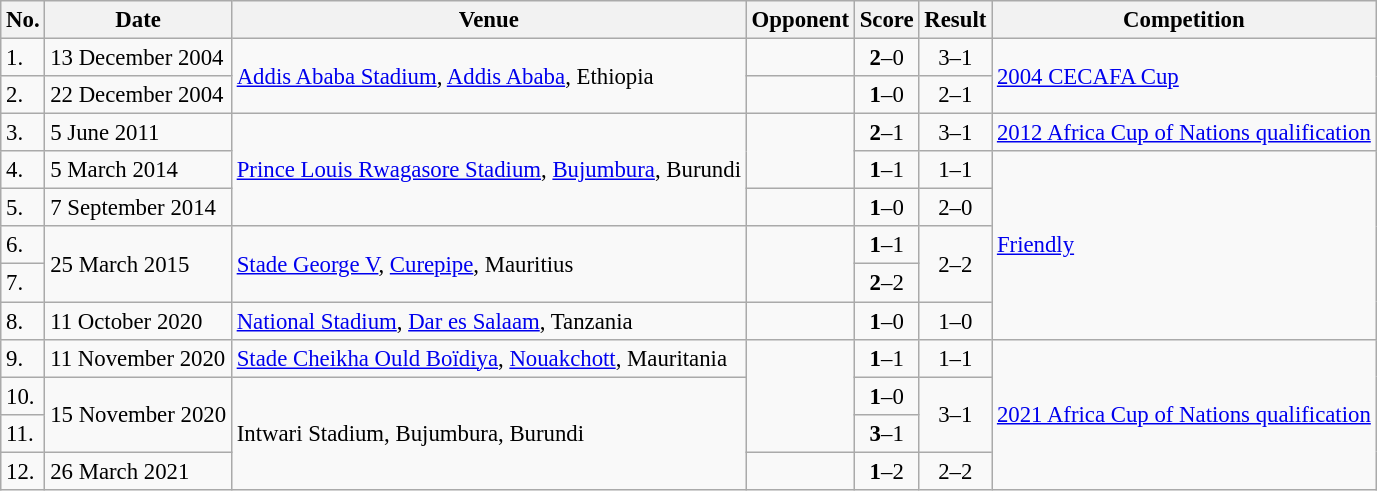<table class="wikitable" style="font-size:95%;">
<tr>
<th>No.</th>
<th>Date</th>
<th>Venue</th>
<th>Opponent</th>
<th>Score</th>
<th>Result</th>
<th>Competition</th>
</tr>
<tr>
<td>1.</td>
<td>13 December 2004</td>
<td rowspan="2"><a href='#'>Addis Ababa Stadium</a>, <a href='#'>Addis Ababa</a>, Ethiopia</td>
<td></td>
<td style="text-align:center;"><strong>2</strong>–0</td>
<td style="text-align:center;">3–1</td>
<td rowspan= 2"><a href='#'>2004 CECAFA Cup</a></td>
</tr>
<tr>
<td>2.</td>
<td>22 December 2004</td>
<td></td>
<td style="text-align:center;"><strong>1</strong>–0</td>
<td style="text-align:center;">2–1</td>
</tr>
<tr>
<td>3.</td>
<td>5 June 2011</td>
<td rowspan="3"><a href='#'>Prince Louis Rwagasore Stadium</a>, <a href='#'>Bujumbura</a>, Burundi</td>
<td rowspan="2"></td>
<td style="text-align:center;"><strong>2</strong>–1</td>
<td style="text-align:center;">3–1</td>
<td><a href='#'>2012 Africa Cup of Nations qualification</a></td>
</tr>
<tr>
<td>4.</td>
<td>5 March 2014</td>
<td style="text-align:center;"><strong>1</strong>–1</td>
<td style="text-align:center;">1–1</td>
<td rowspan="5"><a href='#'>Friendly</a></td>
</tr>
<tr>
<td>5.</td>
<td>7 September 2014</td>
<td></td>
<td style="text-align:center;"><strong>1</strong>–0</td>
<td style="text-align:center;">2–0</td>
</tr>
<tr>
<td>6.</td>
<td rowspan="2">25 March 2015</td>
<td rowspan="2"><a href='#'>Stade George V</a>, <a href='#'>Curepipe</a>, Mauritius</td>
<td rowspan="2"></td>
<td style="text-align:center;"><strong>1</strong>–1</td>
<td rowspan="2" style="text-align:center;">2–2</td>
</tr>
<tr>
<td>7.</td>
<td style="text-align:center;"><strong>2</strong>–2</td>
</tr>
<tr>
<td>8.</td>
<td>11 October 2020</td>
<td><a href='#'>National Stadium</a>, <a href='#'>Dar es Salaam</a>, Tanzania</td>
<td></td>
<td style="text-align:center;"><strong>1</strong>–0</td>
<td style="text-align:center;">1–0</td>
</tr>
<tr>
<td>9.</td>
<td>11 November 2020</td>
<td><a href='#'>Stade Cheikha Ould Boïdiya</a>, <a href='#'>Nouakchott</a>, Mauritania</td>
<td rowspan="3"></td>
<td style="text-align:center;"><strong>1</strong>–1</td>
<td style="text-align:center;">1–1</td>
<td rowspan="4"><a href='#'>2021 Africa Cup of Nations qualification</a></td>
</tr>
<tr>
<td>10.</td>
<td rowspan="2">15 November 2020</td>
<td rowspan="3">Intwari Stadium, Bujumbura, Burundi</td>
<td style="text-align:center;"><strong>1</strong>–0</td>
<td rowspan="2" style="text-align:center;">3–1</td>
</tr>
<tr>
<td>11.</td>
<td style="text-align:center;"><strong>3</strong>–1</td>
</tr>
<tr>
<td>12.</td>
<td>26 March 2021</td>
<td></td>
<td style="text-align:center;"><strong>1</strong>–2</td>
<td style="text-align:center;">2–2</td>
</tr>
</table>
